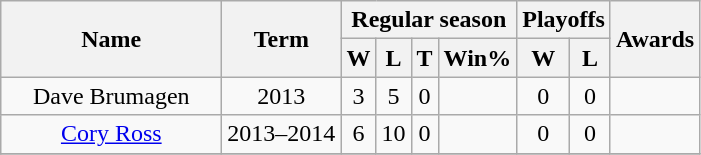<table class="wikitable">
<tr>
<th rowspan="2" style="width:140px;">Name</th>
<th rowspan="2">Term</th>
<th colspan="4">Regular season</th>
<th colspan="2">Playoffs</th>
<th rowspan="2">Awards</th>
</tr>
<tr>
<th>W</th>
<th>L</th>
<th>T</th>
<th>Win%</th>
<th>W</th>
<th>L</th>
</tr>
<tr>
<td style="text-align:center;">Dave Brumagen</td>
<td style="text-align:center;">2013</td>
<td style="text-align:center;">3</td>
<td style="text-align:center;">5</td>
<td style="text-align:center;">0</td>
<td style="text-align:center;"></td>
<td style="text-align:center;">0</td>
<td style="text-align:center;">0</td>
<td style="text-align:center;"></td>
</tr>
<tr>
<td style="text-align:center;"><a href='#'>Cory Ross</a></td>
<td style="text-align:center;">2013–2014</td>
<td style="text-align:center;">6</td>
<td style="text-align:center;">10</td>
<td style="text-align:center;">0</td>
<td style="text-align:center;"></td>
<td style="text-align:center;">0</td>
<td style="text-align:center;">0</td>
<td style="text-align:center;"></td>
</tr>
<tr>
</tr>
</table>
